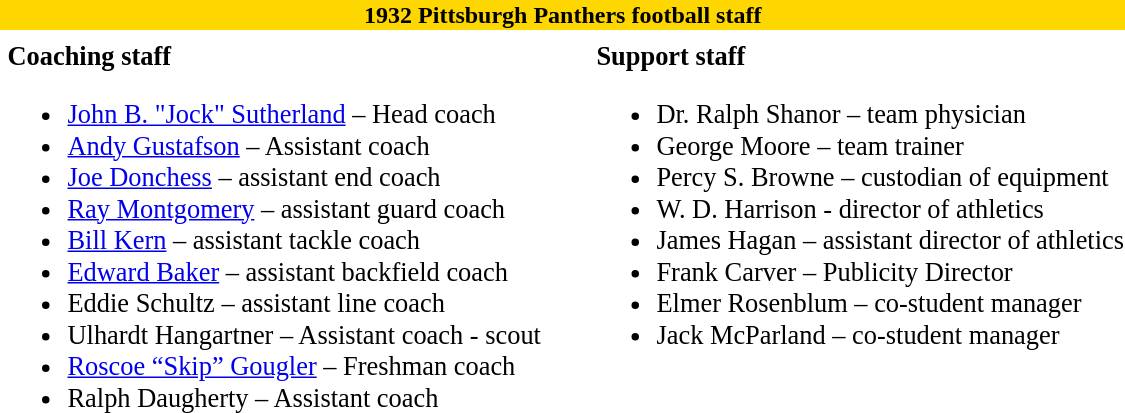<table class="toccolours" style="text-align: left;">
<tr>
<th colspan="10" style="background:gold; color:dark blue; text-align: center;"><strong>1932 Pittsburgh Panthers football staff</strong></th>
</tr>
<tr>
<td colspan="10" align="right"></td>
</tr>
<tr>
<td valign="top"></td>
<td style="font-size: 110%;" valign="top"><strong>Coaching staff</strong><br><ul><li><a href='#'>John B. "Jock" Sutherland</a> – Head coach</li><li><a href='#'>Andy Gustafson</a> – Assistant coach</li><li><a href='#'>Joe Donchess</a> – assistant end coach</li><li><a href='#'>Ray Montgomery</a> – assistant guard coach</li><li><a href='#'>Bill Kern</a> – assistant tackle coach</li><li><a href='#'>Edward Baker</a> – assistant backfield coach</li><li>Eddie Schultz – assistant line coach</li><li>Ulhardt Hangartner – Assistant coach - scout</li><li><a href='#'>Roscoe “Skip” Gougler</a> – Freshman coach</li><li>Ralph Daugherty – Assistant coach</li></ul></td>
<td width="25"> </td>
<td valign="top"></td>
<td style="font-size: 110%;" valign="top"><strong>Support staff</strong><br><ul><li>Dr. Ralph Shanor – team physician</li><li>George Moore – team trainer</li><li>Percy S. Browne – custodian of equipment</li><li>W. D. Harrison - director of athletics</li><li>James Hagan – assistant director of athletics</li><li>Frank Carver – Publicity Director</li><li>Elmer Rosenblum – co-student manager</li><li>Jack McParland – co-student manager</li></ul></td>
</tr>
</table>
